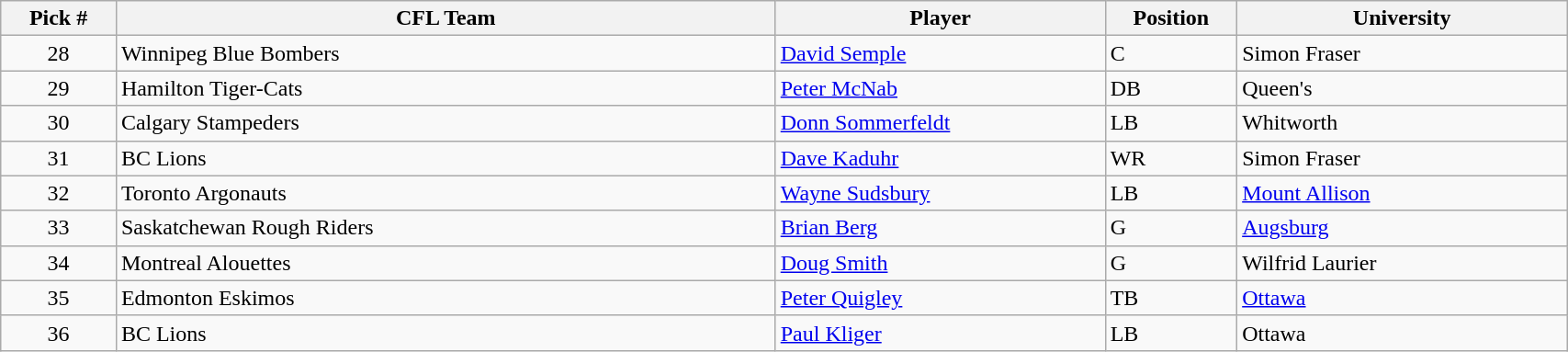<table class="wikitable" style="width: 90%">
<tr>
<th width=7%>Pick #</th>
<th width=40%>CFL Team</th>
<th width=20%>Player</th>
<th width=8%>Position</th>
<th width=20%>University</th>
</tr>
<tr>
<td align=center>28</td>
<td>Winnipeg Blue Bombers</td>
<td><a href='#'>David Semple</a></td>
<td>C</td>
<td>Simon Fraser</td>
</tr>
<tr>
<td align=center>29</td>
<td>Hamilton Tiger-Cats</td>
<td><a href='#'>Peter McNab</a></td>
<td>DB</td>
<td>Queen's</td>
</tr>
<tr>
<td align=center>30</td>
<td>Calgary Stampeders</td>
<td><a href='#'>Donn Sommerfeldt</a></td>
<td>LB</td>
<td>Whitworth</td>
</tr>
<tr>
<td align=center>31</td>
<td>BC Lions</td>
<td><a href='#'>Dave Kaduhr</a></td>
<td>WR</td>
<td>Simon Fraser</td>
</tr>
<tr>
<td align=center>32</td>
<td>Toronto Argonauts</td>
<td><a href='#'>Wayne Sudsbury</a></td>
<td>LB</td>
<td><a href='#'>Mount Allison</a></td>
</tr>
<tr>
<td align=center>33</td>
<td>Saskatchewan Rough Riders</td>
<td><a href='#'>Brian Berg</a></td>
<td>G</td>
<td><a href='#'>Augsburg</a></td>
</tr>
<tr>
<td align=center>34</td>
<td>Montreal Alouettes</td>
<td><a href='#'>Doug Smith</a></td>
<td>G</td>
<td>Wilfrid Laurier</td>
</tr>
<tr>
<td align=center>35</td>
<td>Edmonton Eskimos</td>
<td><a href='#'>Peter Quigley</a></td>
<td>TB</td>
<td><a href='#'>Ottawa</a></td>
</tr>
<tr>
<td align=center>36</td>
<td>BC Lions</td>
<td><a href='#'>Paul Kliger</a></td>
<td>LB</td>
<td>Ottawa</td>
</tr>
</table>
